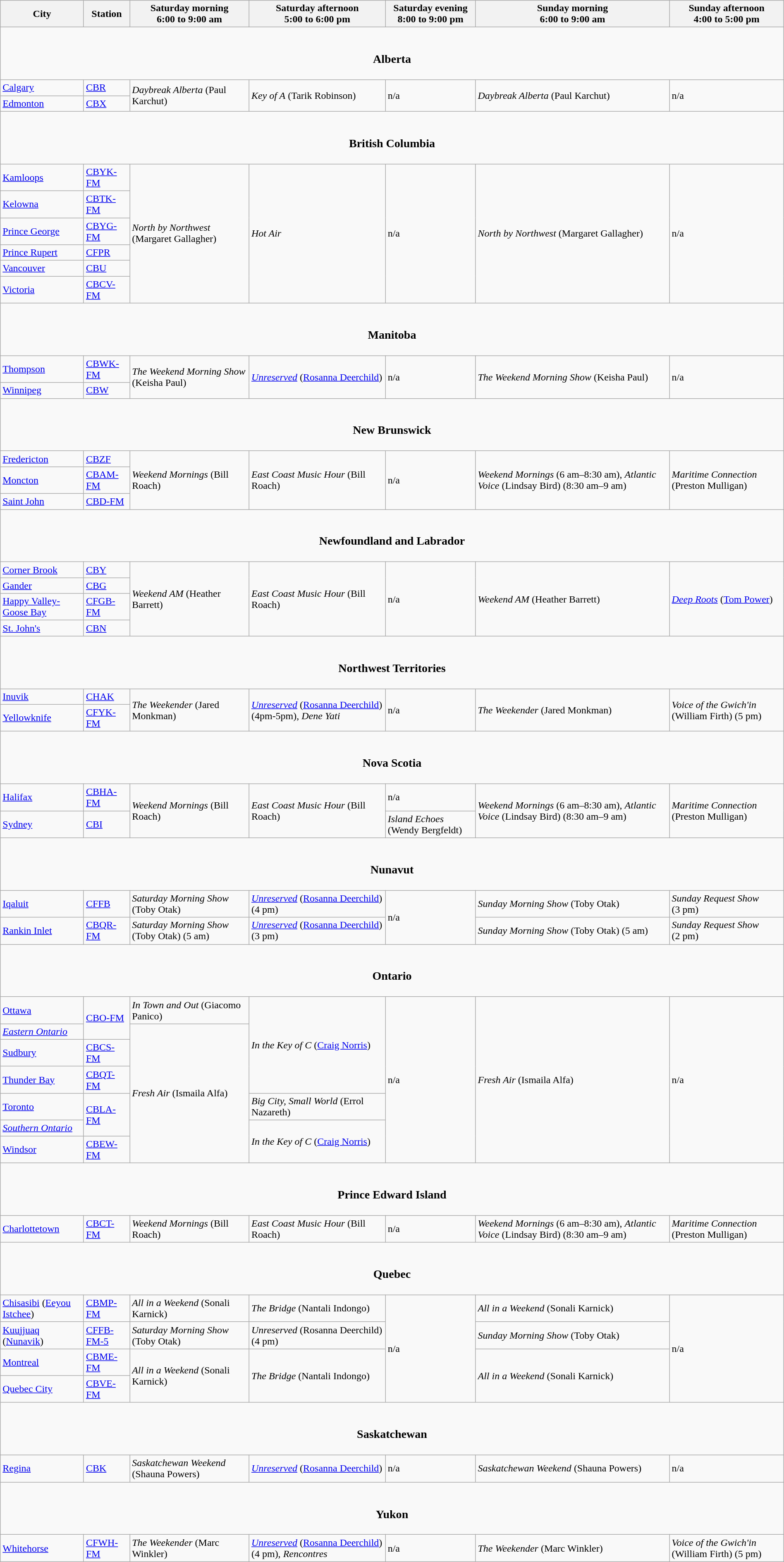<table class="wikitable" width="100%">
<tr>
<th>City</th>
<th>Station</th>
<th>Saturday morning<br>6:00 to 9:00 am</th>
<th>Saturday afternoon<br>5:00 to 6:00 pm</th>
<th>Saturday evening<br>8:00 to 9:00 pm</th>
<th>Sunday morning<br>6:00 to 9:00 am</th>
<th>Sunday afternoon<br>4:00 to 5:00 pm</th>
</tr>
<tr>
<td colspan="7" align="center"><br><h3>Alberta</h3></td>
</tr>
<tr>
<td><a href='#'>Calgary</a></td>
<td><a href='#'>CBR</a></td>
<td rowspan="2"><em>Daybreak Alberta</em> (Paul Karchut)</td>
<td rowspan="2"><em>Key of A</em> (Tarik Robinson)</td>
<td rowspan="2">n/a</td>
<td rowspan="2"><em>Daybreak Alberta</em> (Paul Karchut)</td>
<td rowspan="2">n/a</td>
</tr>
<tr>
<td><a href='#'>Edmonton</a></td>
<td><a href='#'>CBX</a></td>
</tr>
<tr>
<td colspan="7" align="center"><br><h3>British Columbia</h3></td>
</tr>
<tr>
<td><a href='#'>Kamloops</a></td>
<td><a href='#'>CBYK-FM</a></td>
<td rowspan="6"><em>North by Northwest</em> (Margaret Gallagher)</td>
<td rowspan="6"><em>Hot Air</em></td>
<td rowspan="6">n/a</td>
<td rowspan="6"><em>North by Northwest</em> (Margaret Gallagher)</td>
<td rowspan="6">n/a</td>
</tr>
<tr>
<td><a href='#'>Kelowna</a></td>
<td><a href='#'>CBTK-FM</a></td>
</tr>
<tr>
<td><a href='#'>Prince George</a></td>
<td><a href='#'>CBYG-FM</a></td>
</tr>
<tr>
<td><a href='#'>Prince Rupert</a></td>
<td><a href='#'>CFPR</a></td>
</tr>
<tr>
<td><a href='#'>Vancouver</a></td>
<td><a href='#'>CBU</a></td>
</tr>
<tr>
<td><a href='#'>Victoria</a></td>
<td><a href='#'>CBCV-FM</a></td>
</tr>
<tr>
<td colspan="7" align="center"><br><h3>Manitoba</h3></td>
</tr>
<tr>
<td><a href='#'>Thompson</a></td>
<td><a href='#'>CBWK-FM</a></td>
<td rowspan="2"><em>The Weekend Morning Show</em> (Keisha Paul)</td>
<td rowspan="2"><em><a href='#'>Unreserved</a></em> (<a href='#'>Rosanna Deerchild</a>)</td>
<td rowspan="2">n/a</td>
<td rowspan="2"><em>The Weekend Morning Show</em> (Keisha Paul)</td>
<td rowspan="2">n/a</td>
</tr>
<tr>
<td><a href='#'>Winnipeg</a></td>
<td><a href='#'>CBW</a></td>
</tr>
<tr>
<td colspan="7" align="center"><br><h3>New Brunswick</h3></td>
</tr>
<tr>
<td><a href='#'>Fredericton</a></td>
<td><a href='#'>CBZF</a></td>
<td rowspan="3"><em>Weekend Mornings</em> (Bill Roach)</td>
<td rowspan="3"><em>East Coast Music Hour</em> (Bill Roach)</td>
<td rowspan="3">n/a</td>
<td rowspan="3"><em>Weekend Mornings</em> (6 am–8:30 am), <em>Atlantic Voice</em> (Lindsay Bird) (8:30 am–9 am)</td>
<td rowspan="3"><em>Maritime Connection</em> (Preston Mulligan)</td>
</tr>
<tr>
<td><a href='#'>Moncton</a></td>
<td><a href='#'>CBAM-FM</a></td>
</tr>
<tr>
<td><a href='#'>Saint John</a></td>
<td><a href='#'>CBD-FM</a></td>
</tr>
<tr>
<td colspan="7" align="center"><br><h3>Newfoundland and Labrador</h3></td>
</tr>
<tr>
<td><a href='#'>Corner Brook</a></td>
<td><a href='#'>CBY</a></td>
<td rowspan="4"><em>Weekend AM</em> (Heather Barrett)</td>
<td rowspan="4"><em>East Coast Music Hour</em> (Bill Roach)</td>
<td rowspan="4">n/a</td>
<td rowspan="4"><em>Weekend AM</em> (Heather Barrett)</td>
<td rowspan="4"><em><a href='#'>Deep Roots</a></em> (<a href='#'>Tom Power</a>)</td>
</tr>
<tr>
<td><a href='#'>Gander</a></td>
<td><a href='#'>CBG</a></td>
</tr>
<tr>
<td><a href='#'>Happy Valley-Goose Bay</a></td>
<td><a href='#'>CFGB-FM</a></td>
</tr>
<tr>
<td><a href='#'>St. John's</a></td>
<td><a href='#'>CBN</a></td>
</tr>
<tr>
<td colspan="7" align="center"><br><h3>Northwest Territories</h3></td>
</tr>
<tr>
<td><a href='#'>Inuvik</a></td>
<td><a href='#'>CHAK</a></td>
<td rowspan="2"><em>The Weekender</em> (Jared Monkman)</td>
<td rowspan="2"><em><a href='#'>Unreserved</a></em> (<a href='#'>Rosanna Deerchild</a>) (4pm-5pm), <em>Dene Yati</em></td>
<td rowspan="2">n/a</td>
<td rowspan="2"><em>The Weekender</em> (Jared Monkman)</td>
<td rowspan="2"><em>Voice of the Gwich'in</em> (William Firth) (5 pm)</td>
</tr>
<tr>
<td><a href='#'>Yellowknife</a></td>
<td><a href='#'>CFYK-FM</a></td>
</tr>
<tr>
<td colspan="7" align="center"><br><h3>Nova Scotia</h3></td>
</tr>
<tr>
<td><a href='#'>Halifax</a></td>
<td><a href='#'>CBHA-FM</a></td>
<td rowspan="2"><em>Weekend Mornings</em> (Bill Roach)</td>
<td rowspan="2"><em>East Coast Music Hour</em> (Bill Roach)</td>
<td>n/a</td>
<td rowspan="2"><em>Weekend Mornings</em> (6 am–8:30 am), <em>Atlantic Voice</em> (Lindsay Bird) (8:30 am–9 am)</td>
<td rowspan="2"><em>Maritime Connection</em> (Preston Mulligan)</td>
</tr>
<tr>
<td><a href='#'>Sydney</a></td>
<td><a href='#'>CBI</a></td>
<td><em>Island Echoes</em> (Wendy Bergfeldt)</td>
</tr>
<tr>
<td colspan="7" align="center"><br><h3>Nunavut</h3></td>
</tr>
<tr>
<td><a href='#'>Iqaluit</a></td>
<td><a href='#'>CFFB</a></td>
<td><em>Saturday Morning Show</em> (Toby Otak)</td>
<td><em><a href='#'>Unreserved</a></em> (<a href='#'>Rosanna Deerchild</a>) (4 pm)</td>
<td rowspan="2">n/a</td>
<td><em>Sunday Morning Show</em> (Toby Otak)</td>
<td><em>Sunday Request Show</em> (3 pm)</td>
</tr>
<tr>
<td><a href='#'>Rankin Inlet</a></td>
<td><a href='#'>CBQR-FM</a></td>
<td><em>Saturday Morning Show</em> (Toby Otak) (5 am)</td>
<td><em><a href='#'>Unreserved</a></em> (<a href='#'>Rosanna Deerchild</a>) (3 pm)</td>
<td><em>Sunday Morning Show</em> (Toby Otak) (5 am)</td>
<td><em>Sunday Request Show</em> (2 pm)</td>
</tr>
<tr>
<td colspan="7" align="center"><br><h3>Ontario</h3></td>
</tr>
<tr>
<td><a href='#'>Ottawa</a></td>
<td rowspan="2"><a href='#'>CBO-FM</a></td>
<td><em>In Town and Out</em> (Giacomo Panico)</td>
<td rowspan="4"><em>In the Key of C</em> (<a href='#'>Craig Norris</a>)</td>
<td rowspan="7">n/a</td>
<td rowspan="7"><em>Fresh Air</em> (Ismaila Alfa)</td>
<td rowspan="7">n/a</td>
</tr>
<tr>
<td><em><a href='#'>Eastern Ontario</a></em></td>
<td rowspan="6"><em>Fresh Air</em> (Ismaila Alfa)</td>
</tr>
<tr>
<td><a href='#'>Sudbury</a></td>
<td><a href='#'>CBCS-FM</a></td>
</tr>
<tr>
<td><a href='#'>Thunder Bay</a></td>
<td><a href='#'>CBQT-FM</a></td>
</tr>
<tr>
<td><a href='#'>Toronto</a></td>
<td rowspan="2"><a href='#'>CBLA-FM</a></td>
<td><em>Big City, Small World</em> (Errol Nazareth)</td>
</tr>
<tr>
<td><em><a href='#'>Southern Ontario</a></em></td>
<td rowspan="2"><em>In the Key of C</em> (<a href='#'>Craig Norris</a>)</td>
</tr>
<tr>
<td><a href='#'>Windsor</a></td>
<td><a href='#'>CBEW-FM</a></td>
</tr>
<tr>
<td colspan="7" align="center"><br><h3>Prince Edward Island</h3></td>
</tr>
<tr>
<td><a href='#'>Charlottetown</a></td>
<td><a href='#'>CBCT-FM</a></td>
<td><em>Weekend Mornings</em> (Bill Roach)</td>
<td><em>East Coast Music Hour</em> (Bill Roach)</td>
<td>n/a</td>
<td><em>Weekend Mornings</em> (6 am–8:30 am), <em>Atlantic Voice</em> (Lindsay Bird) (8:30 am–9 am)</td>
<td><em>Maritime Connection</em> (Preston Mulligan)</td>
</tr>
<tr>
<td colspan="7" align="center"><br><h3>Quebec</h3></td>
</tr>
<tr>
<td><a href='#'>Chisasibi</a> (<a href='#'>Eeyou Istchee</a>)</td>
<td><a href='#'>CBMP-FM</a></td>
<td><em>All in a Weekend</em> (Sonali Karnick)</td>
<td><em>The Bridge</em> (Nantali Indongo)</td>
<td rowspan="4">n/a</td>
<td><em>All in a Weekend</em> (Sonali Karnick)</td>
<td rowspan="4">n/a</td>
</tr>
<tr>
<td><a href='#'>Kuujjuaq</a> (<a href='#'>Nunavik</a>)</td>
<td><a href='#'>CFFB-FM-5</a></td>
<td><em>Saturday Morning Show</em> (Toby Otak)</td>
<td><em>Unreserved</em> (Rosanna Deerchild) (4 pm)</td>
<td><em>Sunday Morning Show</em> (Toby Otak)</td>
</tr>
<tr>
<td><a href='#'>Montreal</a></td>
<td><a href='#'>CBME-FM</a></td>
<td rowspan="2"><em>All in a Weekend</em> (Sonali Karnick)</td>
<td rowspan="2"><em>The Bridge</em> (Nantali Indongo)</td>
<td rowspan="2"><em>All in a Weekend</em> (Sonali Karnick)</td>
</tr>
<tr>
<td><a href='#'>Quebec City</a></td>
<td><a href='#'>CBVE-FM</a></td>
</tr>
<tr>
<td colspan="7" align="center"><br><h3>Saskatchewan</h3></td>
</tr>
<tr>
<td><a href='#'>Regina</a></td>
<td><a href='#'>CBK</a></td>
<td><em>Saskatchewan Weekend</em> (Shauna Powers)</td>
<td><em><a href='#'>Unreserved</a></em> (<a href='#'>Rosanna Deerchild</a>)</td>
<td>n/a</td>
<td><em>Saskatchewan Weekend</em> (Shauna Powers)</td>
<td>n/a</td>
</tr>
<tr>
<td colspan="7" align="center"><br><h3>Yukon</h3></td>
</tr>
<tr>
<td><a href='#'>Whitehorse</a></td>
<td><a href='#'>CFWH-FM</a></td>
<td><em>The Weekender</em> (Marc Winkler)</td>
<td><em><a href='#'>Unreserved</a></em> (<a href='#'>Rosanna Deerchild</a>) (4 pm), <em>Rencontres</em></td>
<td>n/a</td>
<td><em>The Weekender</em> (Marc Winkler)</td>
<td><em>Voice of the Gwich'in</em> (William Firth) (5 pm)</td>
</tr>
</table>
